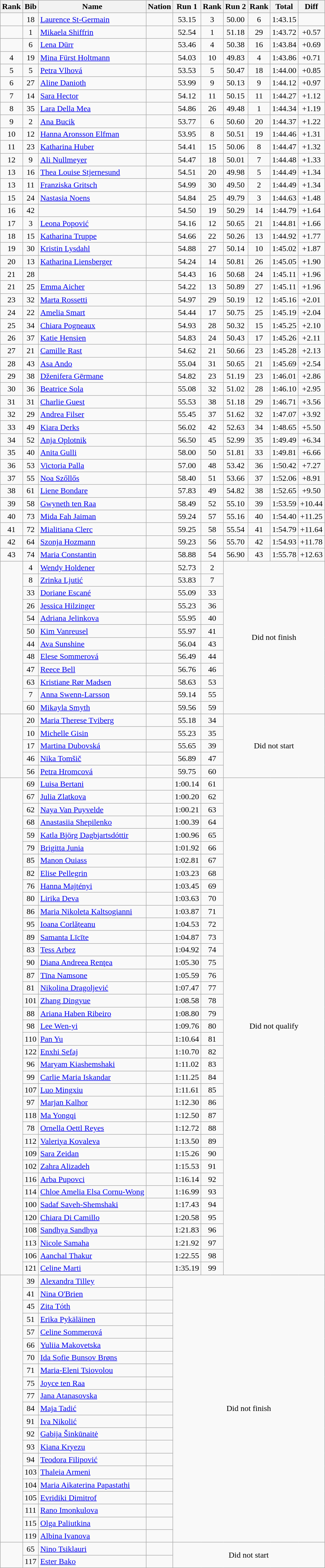<table class="wikitable sortable" style="text-align:center">
<tr>
<th>Rank</th>
<th>Bib</th>
<th>Name</th>
<th>Nation</th>
<th>Run 1</th>
<th>Rank</th>
<th>Run 2</th>
<th>Rank</th>
<th>Total</th>
<th>Diff</th>
</tr>
<tr>
<td></td>
<td>18</td>
<td align=left><a href='#'>Laurence St-Germain</a></td>
<td align=left></td>
<td>53.15</td>
<td>3</td>
<td>50.00</td>
<td>6</td>
<td>1:43.15</td>
<td></td>
</tr>
<tr>
<td></td>
<td>1</td>
<td align=left><a href='#'>Mikaela Shiffrin</a></td>
<td align=left></td>
<td>52.54</td>
<td>1</td>
<td>51.18</td>
<td>29</td>
<td>1:43.72</td>
<td>+0.57</td>
</tr>
<tr>
<td></td>
<td>6</td>
<td align=left><a href='#'>Lena Dürr</a></td>
<td align=left></td>
<td>53.46</td>
<td>4</td>
<td>50.38</td>
<td>16</td>
<td>1:43.84</td>
<td>+0.69</td>
</tr>
<tr>
<td>4</td>
<td>19</td>
<td align=left><a href='#'>Mina Fürst Holtmann</a></td>
<td align=left></td>
<td>54.03</td>
<td>10</td>
<td>49.83</td>
<td>4</td>
<td>1:43.86</td>
<td>+0.71</td>
</tr>
<tr>
<td>5</td>
<td>5</td>
<td align=left><a href='#'>Petra Vlhová</a></td>
<td align=left></td>
<td>53.53</td>
<td>5</td>
<td>50.47</td>
<td>18</td>
<td>1:44.00</td>
<td>+0.85</td>
</tr>
<tr>
<td>6</td>
<td>27</td>
<td align=left><a href='#'>Aline Danioth</a></td>
<td align=left> </td>
<td>53.99</td>
<td>9</td>
<td>50.13</td>
<td>9</td>
<td>1:44.12</td>
<td>+0.97</td>
</tr>
<tr>
<td>7</td>
<td>14</td>
<td align=left><a href='#'>Sara Hector</a></td>
<td align=left></td>
<td>54.12</td>
<td>11</td>
<td>50.15</td>
<td>11</td>
<td>1:44.27</td>
<td>+1.12</td>
</tr>
<tr>
<td>8</td>
<td>35</td>
<td align=left><a href='#'>Lara Della Mea</a></td>
<td align=left></td>
<td>54.86</td>
<td>26</td>
<td>49.48</td>
<td>1</td>
<td>1:44.34</td>
<td>+1.19</td>
</tr>
<tr>
<td>9</td>
<td>2</td>
<td align=left><a href='#'>Ana Bucik</a></td>
<td align=left></td>
<td>53.77</td>
<td>6</td>
<td>50.60</td>
<td>20</td>
<td>1:44.37</td>
<td>+1.22</td>
</tr>
<tr>
<td>10</td>
<td>12</td>
<td align=left><a href='#'>Hanna Aronsson Elfman</a></td>
<td align=left></td>
<td>53.95</td>
<td>8</td>
<td>50.51</td>
<td>19</td>
<td>1:44.46</td>
<td>+1.31</td>
</tr>
<tr>
<td>11</td>
<td>23</td>
<td align=left><a href='#'>Katharina Huber</a></td>
<td align=left></td>
<td>54.41</td>
<td>15</td>
<td>50.06</td>
<td>8</td>
<td>1:44.47</td>
<td>+1.32</td>
</tr>
<tr>
<td>12</td>
<td>9</td>
<td align=left><a href='#'>Ali Nullmeyer</a></td>
<td align=left></td>
<td>54.47</td>
<td>18</td>
<td>50.01</td>
<td>7</td>
<td>1:44.48</td>
<td>+1.33</td>
</tr>
<tr>
<td>13</td>
<td>16</td>
<td align=left><a href='#'>Thea Louise Stjernesund</a></td>
<td align=left></td>
<td>54.51</td>
<td>20</td>
<td>49.98</td>
<td>5</td>
<td>1:44.49</td>
<td>+1.34</td>
</tr>
<tr>
<td>13</td>
<td>11</td>
<td align=left><a href='#'>Franziska Gritsch</a></td>
<td align=left></td>
<td>54.99</td>
<td>30</td>
<td>49.50</td>
<td>2</td>
<td>1:44.49</td>
<td>+1.34</td>
</tr>
<tr>
<td>15</td>
<td>24</td>
<td align=left><a href='#'>Nastasia Noens</a></td>
<td align=left></td>
<td>54.84</td>
<td>25</td>
<td>49.79</td>
<td>3</td>
<td>1:44.63</td>
<td>+1.48</td>
</tr>
<tr>
<td>16</td>
<td>42</td>
<td align=left></td>
<td align=left></td>
<td>54.50</td>
<td>19</td>
<td>50.29</td>
<td>14</td>
<td>1:44.79</td>
<td>+1.64</td>
</tr>
<tr>
<td>17</td>
<td>3</td>
<td align=left><a href='#'>Leona Popović</a></td>
<td align=left></td>
<td>54.16</td>
<td>12</td>
<td>50.65</td>
<td>21</td>
<td>1:44.81</td>
<td>+1.66</td>
</tr>
<tr>
<td>18</td>
<td>15</td>
<td align=left><a href='#'>Katharina Truppe</a></td>
<td align=left></td>
<td>54.66</td>
<td>22</td>
<td>50.26</td>
<td>13</td>
<td>1:44.92</td>
<td>+1.77</td>
</tr>
<tr>
<td>19</td>
<td>30</td>
<td align=left><a href='#'>Kristin Lysdahl</a></td>
<td align=left></td>
<td>54.88</td>
<td>27</td>
<td>50.14</td>
<td>10</td>
<td>1:45.02</td>
<td>+1.87</td>
</tr>
<tr>
<td>20</td>
<td>13</td>
<td align=left><a href='#'>Katharina Liensberger</a></td>
<td align=left></td>
<td>54.24</td>
<td>14</td>
<td>50.81</td>
<td>26</td>
<td>1:45.05</td>
<td>+1.90</td>
</tr>
<tr>
<td>21</td>
<td>28</td>
<td align=left></td>
<td align=left></td>
<td>54.43</td>
<td>16</td>
<td>50.68</td>
<td>24</td>
<td>1:45.11</td>
<td>+1.96</td>
</tr>
<tr>
<td>21</td>
<td>25</td>
<td align=left><a href='#'>Emma Aicher</a></td>
<td align=left></td>
<td>54.22</td>
<td>13</td>
<td>50.89</td>
<td>27</td>
<td>1:45.11</td>
<td>+1.96</td>
</tr>
<tr>
<td>23</td>
<td>32</td>
<td align=left><a href='#'>Marta Rossetti</a></td>
<td align=left></td>
<td>54.97</td>
<td>29</td>
<td>50.19</td>
<td>12</td>
<td>1:45.16</td>
<td>+2.01</td>
</tr>
<tr>
<td>24</td>
<td>22</td>
<td align=left><a href='#'>Amelia Smart</a></td>
<td align=left></td>
<td>54.44</td>
<td>17</td>
<td>50.75</td>
<td>25</td>
<td>1:45.19</td>
<td>+2.04</td>
</tr>
<tr>
<td>25</td>
<td>34</td>
<td align=left><a href='#'>Chiara Pogneaux</a></td>
<td align=left></td>
<td>54.93</td>
<td>28</td>
<td>50.32</td>
<td>15</td>
<td>1:45.25</td>
<td>+2.10</td>
</tr>
<tr>
<td>26</td>
<td>37</td>
<td align=left><a href='#'>Katie Hensien</a></td>
<td align=left></td>
<td>54.83</td>
<td>24</td>
<td>50.43</td>
<td>17</td>
<td>1:45.26</td>
<td>+2.11</td>
</tr>
<tr>
<td>27</td>
<td>21</td>
<td align=left><a href='#'>Camille Rast</a></td>
<td align=left> </td>
<td>54.62</td>
<td>21</td>
<td>50.66</td>
<td>23</td>
<td>1:45.28</td>
<td>+2.13</td>
</tr>
<tr>
<td>28</td>
<td>43</td>
<td align=left><a href='#'>Asa Ando</a></td>
<td align=left></td>
<td>55.04</td>
<td>31</td>
<td>50.65</td>
<td>21</td>
<td>1:45.69</td>
<td>+2.54</td>
</tr>
<tr>
<td>29</td>
<td>38</td>
<td align=left><a href='#'>Dženifera Ģērmane</a></td>
<td align=left></td>
<td>54.82</td>
<td>23</td>
<td>51.19</td>
<td>23</td>
<td>1:46.01</td>
<td>+2.86</td>
</tr>
<tr>
<td>30</td>
<td>36</td>
<td align=left><a href='#'>Beatrice Sola</a></td>
<td align=left></td>
<td>55.08</td>
<td>32</td>
<td>51.02</td>
<td>28</td>
<td>1:46.10</td>
<td>+2.95</td>
</tr>
<tr>
<td>31</td>
<td>31</td>
<td align=left><a href='#'>Charlie Guest</a></td>
<td align=left></td>
<td>55.53</td>
<td>38</td>
<td>51.18</td>
<td>29</td>
<td>1:46.71</td>
<td>+3.56</td>
</tr>
<tr>
<td>32</td>
<td>29</td>
<td align=left><a href='#'>Andrea Filser</a></td>
<td align=left></td>
<td>55.45</td>
<td>37</td>
<td>51.62</td>
<td>32</td>
<td>1:47.07</td>
<td>+3.92</td>
</tr>
<tr>
<td>33</td>
<td>49</td>
<td align=left><a href='#'>Kiara Derks</a></td>
<td align=left></td>
<td>56.02</td>
<td>42</td>
<td>52.63</td>
<td>34</td>
<td>1:48.65</td>
<td>+5.50</td>
</tr>
<tr>
<td>34</td>
<td>52</td>
<td align=left><a href='#'>Anja Oplotnik</a></td>
<td align=left></td>
<td>56.50</td>
<td>45</td>
<td>52.99</td>
<td>35</td>
<td>1:49.49</td>
<td>+6.34</td>
</tr>
<tr>
<td>35</td>
<td>40</td>
<td align=left><a href='#'>Anita Gulli</a></td>
<td align=left></td>
<td>58.00</td>
<td>50</td>
<td>51.81</td>
<td>33</td>
<td>1:49.81</td>
<td>+6.66</td>
</tr>
<tr>
<td>36</td>
<td>53</td>
<td align=left><a href='#'>Victoria Palla</a></td>
<td align=left></td>
<td>57.00</td>
<td>48</td>
<td>53.42</td>
<td>36</td>
<td>1:50.42</td>
<td>+7.27</td>
</tr>
<tr>
<td>37</td>
<td>55</td>
<td align=left><a href='#'>Noa Szőllős</a></td>
<td align=left></td>
<td>58.40</td>
<td>51</td>
<td>53.66</td>
<td>37</td>
<td>1:52.06</td>
<td>+8.91</td>
</tr>
<tr>
<td>38</td>
<td>61</td>
<td align=left><a href='#'>Liene Bondare</a></td>
<td align=left></td>
<td>57.83</td>
<td>49</td>
<td>54.82</td>
<td>38</td>
<td>1:52.65</td>
<td>+9.50</td>
</tr>
<tr>
<td>39</td>
<td>58</td>
<td align=left><a href='#'>Gwyneth ten Raa</a></td>
<td align=left></td>
<td>58.49</td>
<td>52</td>
<td>55.10</td>
<td>39</td>
<td>1:53.59</td>
<td>+10.44</td>
</tr>
<tr>
<td>40</td>
<td>73</td>
<td align=left><a href='#'>Mida Fah Jaiman</a></td>
<td align=left></td>
<td>59.24</td>
<td>57</td>
<td>55.16</td>
<td>40</td>
<td>1:54.40</td>
<td>+11.25</td>
</tr>
<tr>
<td>41</td>
<td>72</td>
<td align=left><a href='#'>Mialitiana Clerc</a></td>
<td align=left></td>
<td>59.25</td>
<td>58</td>
<td>55.54</td>
<td>41</td>
<td>1:54.79</td>
<td>+11.64</td>
</tr>
<tr>
<td>42</td>
<td>64</td>
<td align=left><a href='#'>Szonja Hozmann</a></td>
<td align=left></td>
<td>59.23</td>
<td>56</td>
<td>55.70</td>
<td>42</td>
<td>1:54.93</td>
<td>+11.78</td>
</tr>
<tr>
<td>43</td>
<td>74</td>
<td align=left><a href='#'>Maria Constantin</a></td>
<td align=left></td>
<td>58.88</td>
<td>54</td>
<td>56.90</td>
<td>43</td>
<td>1:55.78</td>
<td>+12.63</td>
</tr>
<tr>
<td rowspan=12></td>
<td>4</td>
<td align=left><a href='#'>Wendy Holdener</a></td>
<td align=left> </td>
<td>52.73</td>
<td>2</td>
<td colspan=4 rowspan=12>Did not finish</td>
</tr>
<tr>
<td>8</td>
<td align=left><a href='#'>Zrinka Ljutić</a></td>
<td align=left></td>
<td>53.83</td>
<td>7</td>
</tr>
<tr>
<td>33</td>
<td align=left><a href='#'>Doriane Escané</a></td>
<td align=left></td>
<td>55.09</td>
<td>33</td>
</tr>
<tr>
<td>26</td>
<td align=left><a href='#'>Jessica Hilzinger</a></td>
<td align=left></td>
<td>55.23</td>
<td>36</td>
</tr>
<tr>
<td>54</td>
<td align=left><a href='#'>Adriana Jelinkova</a></td>
<td align=left></td>
<td>55.95</td>
<td>40</td>
</tr>
<tr>
<td>50</td>
<td align=left><a href='#'>Kim Vanreusel</a></td>
<td align=left></td>
<td>55.97</td>
<td>41</td>
</tr>
<tr>
<td>44</td>
<td align=left><a href='#'>Ava Sunshine</a></td>
<td align=left></td>
<td>56.04</td>
<td>43</td>
</tr>
<tr>
<td>48</td>
<td align=left><a href='#'>Elese Sommerová</a></td>
<td align=left></td>
<td>56.49</td>
<td>44</td>
</tr>
<tr>
<td>47</td>
<td align=left><a href='#'>Reece Bell</a></td>
<td align=left></td>
<td>56.76</td>
<td>46</td>
</tr>
<tr>
<td>63</td>
<td align=left><a href='#'>Kristiane Rør Madsen</a></td>
<td align=left></td>
<td>58.63</td>
<td>53</td>
</tr>
<tr>
<td>7</td>
<td align=left><a href='#'>Anna Swenn-Larsson</a></td>
<td align=left></td>
<td>59.14</td>
<td>55</td>
</tr>
<tr>
<td>60</td>
<td align=left><a href='#'>Mikayla Smyth</a></td>
<td align=left></td>
<td>59.56</td>
<td>59</td>
</tr>
<tr>
<td rowspan=5></td>
<td>20</td>
<td align=left><a href='#'>Maria Therese Tviberg</a></td>
<td align=left></td>
<td>55.18</td>
<td>34</td>
<td colspan=4 rowspan=5>Did not start</td>
</tr>
<tr>
<td>10</td>
<td align=left><a href='#'>Michelle Gisin</a></td>
<td align=left> </td>
<td>55.23</td>
<td>35</td>
</tr>
<tr>
<td>17</td>
<td align=left><a href='#'>Martina Dubovská</a></td>
<td align=left></td>
<td>55.65</td>
<td>39</td>
</tr>
<tr>
<td>46</td>
<td align=left><a href='#'>Nika Tomšič</a></td>
<td align=left></td>
<td>56.89</td>
<td>47</td>
</tr>
<tr>
<td>56</td>
<td align=left><a href='#'>Petra Hromcová</a></td>
<td align=left></td>
<td>59.75</td>
<td>60</td>
</tr>
<tr>
<td rowspan=39></td>
<td>69</td>
<td align=left><a href='#'>Luisa Bertani</a></td>
<td align=left></td>
<td>1:00.14</td>
<td>61</td>
<td colspan=4 rowspan=39>Did not qualify</td>
</tr>
<tr>
<td>67</td>
<td align=left><a href='#'>Julia Zlatkova</a></td>
<td align=left></td>
<td>1:00.20</td>
<td>62</td>
</tr>
<tr>
<td>62</td>
<td align=left><a href='#'>Naya Van Puyvelde</a></td>
<td align=left></td>
<td>1:00.21</td>
<td>63</td>
</tr>
<tr>
<td>68</td>
<td align=left><a href='#'>Anastasiia Shepilenko</a></td>
<td align=left></td>
<td>1:00.39</td>
<td>64</td>
</tr>
<tr>
<td>59</td>
<td align=left><a href='#'>Katla Björg Dagbjartsdóttir</a></td>
<td align=left></td>
<td>1:00.96</td>
<td>65</td>
</tr>
<tr>
<td>79</td>
<td align=left><a href='#'>Brigitta Junia</a></td>
<td align=left></td>
<td>1:01.92</td>
<td>66</td>
</tr>
<tr>
<td>85</td>
<td align=left><a href='#'>Manon Ouiass</a></td>
<td align=left></td>
<td>1:02.81</td>
<td>67</td>
</tr>
<tr>
<td>82</td>
<td align=left><a href='#'>Elise Pellegrin</a></td>
<td align=left></td>
<td>1:03.23</td>
<td>68</td>
</tr>
<tr>
<td>76</td>
<td align=left><a href='#'>Hanna Majtényi</a></td>
<td align=left></td>
<td>1:03.45</td>
<td>69</td>
</tr>
<tr>
<td>80</td>
<td align=left><a href='#'>Lirika Deva</a></td>
<td align=left></td>
<td>1:03.63</td>
<td>70</td>
</tr>
<tr>
<td>86</td>
<td align=left><a href='#'>Maria Nikoleta Kaltsogianni</a></td>
<td align=left></td>
<td>1:03.87</td>
<td>71</td>
</tr>
<tr>
<td>95</td>
<td align=left><a href='#'>Ioana Corlățeanu</a></td>
<td align=left></td>
<td>1:04.53</td>
<td>72</td>
</tr>
<tr>
<td>89</td>
<td align=left><a href='#'>Samanta Līcīte</a></td>
<td align=left></td>
<td>1:04.87</td>
<td>73</td>
</tr>
<tr>
<td>83</td>
<td align=left><a href='#'>Tess Arbez</a></td>
<td align=left></td>
<td>1:04.92</td>
<td>74</td>
</tr>
<tr>
<td>90</td>
<td align=left><a href='#'>Diana Andreea Renţea</a></td>
<td align=left></td>
<td>1:05.30</td>
<td>75</td>
</tr>
<tr>
<td>87</td>
<td align=left><a href='#'>Tīna Namsone</a></td>
<td align=left></td>
<td>1:05.59</td>
<td>76</td>
</tr>
<tr>
<td>81</td>
<td align=left><a href='#'>Nikolina Dragoljević</a></td>
<td align=left></td>
<td>1:07.47</td>
<td>77</td>
</tr>
<tr>
<td>101</td>
<td align=left><a href='#'>Zhang Dingyue</a></td>
<td align=left></td>
<td>1:08.58</td>
<td>78</td>
</tr>
<tr>
<td>88</td>
<td align=left><a href='#'>Ariana Haben Ribeiro</a></td>
<td align=left></td>
<td>1:08.80</td>
<td>79</td>
</tr>
<tr>
<td>98</td>
<td align=left><a href='#'>Lee Wen-yi</a></td>
<td align=left></td>
<td>1:09.76</td>
<td>80</td>
</tr>
<tr>
<td>110</td>
<td align=left><a href='#'>Pan Yu</a></td>
<td align=left></td>
<td>1:10.64</td>
<td>81</td>
</tr>
<tr>
<td>122</td>
<td align=left><a href='#'>Enxhi Sefaj</a></td>
<td align=left></td>
<td>1:10.70</td>
<td>82</td>
</tr>
<tr>
<td>96</td>
<td align=left><a href='#'>Maryam Kiashemshaki</a></td>
<td align=left></td>
<td>1:11.02</td>
<td>83</td>
</tr>
<tr>
<td>99</td>
<td align=left><a href='#'>Carlie Maria Iskandar</a></td>
<td align=left></td>
<td>1:11.25</td>
<td>84</td>
</tr>
<tr>
<td>107</td>
<td align=left><a href='#'>Luo Mingxiu</a></td>
<td align=left></td>
<td>1:11.61</td>
<td>85</td>
</tr>
<tr>
<td>97</td>
<td align=left><a href='#'>Marjan Kalhor</a></td>
<td align=left></td>
<td>1:12.30</td>
<td>86</td>
</tr>
<tr>
<td>118</td>
<td align=left><a href='#'>Ma Yongqi</a></td>
<td align=left></td>
<td>1:12.50</td>
<td>87</td>
</tr>
<tr>
<td>78</td>
<td align=left><a href='#'>Ornella Oettl Reyes</a></td>
<td align=left></td>
<td>1:12.72</td>
<td>88</td>
</tr>
<tr>
<td>112</td>
<td align=left><a href='#'>Valeriya Kovaleva</a></td>
<td align=left></td>
<td>1:13.50</td>
<td>89</td>
</tr>
<tr>
<td>109</td>
<td align=left><a href='#'>Sara Zeidan</a></td>
<td align=left></td>
<td>1:15.26</td>
<td>90</td>
</tr>
<tr>
<td>102</td>
<td align=left><a href='#'>Zahra Alizadeh</a></td>
<td align=left></td>
<td>1:15.53</td>
<td>91</td>
</tr>
<tr>
<td>116</td>
<td align=left><a href='#'>Arba Pupovci</a></td>
<td align=left></td>
<td>1:16.14</td>
<td>92</td>
</tr>
<tr>
<td>114</td>
<td align=left><a href='#'>Chloe Amelia Elsa Cornu-Wong</a></td>
<td align=left></td>
<td>1:16.99</td>
<td>93</td>
</tr>
<tr>
<td>100</td>
<td align=left><a href='#'>Sadaf Saveh-Shemshaki</a></td>
<td align=left></td>
<td>1:17.43</td>
<td>94</td>
</tr>
<tr>
<td>120</td>
<td align=left><a href='#'>Chiara Di Camillo</a></td>
<td align=left></td>
<td>1:20.58</td>
<td>95</td>
</tr>
<tr>
<td>108</td>
<td align=left><a href='#'>Sandhya Sandhya</a></td>
<td align=left></td>
<td>1:21.83</td>
<td>96</td>
</tr>
<tr>
<td>113</td>
<td align=left><a href='#'>Nicole Samaha</a></td>
<td align=left></td>
<td>1:21.92</td>
<td>97</td>
</tr>
<tr>
<td>106</td>
<td align=left><a href='#'>Aanchal Thakur</a></td>
<td align=left></td>
<td>1:22.55</td>
<td>98</td>
</tr>
<tr>
<td>121</td>
<td align=left><a href='#'>Celine Marti</a></td>
<td align=left></td>
<td>1:35.19</td>
<td>99</td>
</tr>
<tr>
<td rowspan=21></td>
<td>39</td>
<td align=left><a href='#'>Alexandra Tilley</a></td>
<td align=left></td>
<td colspan=6 rowspan=21>Did not finish</td>
</tr>
<tr>
<td>41</td>
<td align=left><a href='#'>Nina O'Brien</a></td>
<td align=left></td>
</tr>
<tr>
<td>45</td>
<td align=left><a href='#'>Zita Tóth</a></td>
<td align=left></td>
</tr>
<tr>
<td>51</td>
<td align=left><a href='#'>Erika Pykäläinen</a></td>
<td align=left></td>
</tr>
<tr>
<td>57</td>
<td align=left><a href='#'>Celine Sommerová</a></td>
<td align=left></td>
</tr>
<tr>
<td>66</td>
<td align=left><a href='#'>Yuliia Makovetska</a></td>
<td align=left></td>
</tr>
<tr>
<td>70</td>
<td align=left><a href='#'>Ida Sofie Bunsov Brøns</a></td>
<td align=left></td>
</tr>
<tr>
<td>71</td>
<td align=left><a href='#'>Maria-Eleni Tsiovolou</a></td>
<td align=left></td>
</tr>
<tr>
<td>75</td>
<td align=left><a href='#'>Joyce ten Raa</a></td>
<td align=left></td>
</tr>
<tr>
<td>77</td>
<td align=left><a href='#'>Jana Atanasovska</a></td>
<td align=left></td>
</tr>
<tr>
<td>84</td>
<td align=left><a href='#'>Maja Tadić</a></td>
<td align=left></td>
</tr>
<tr>
<td>91</td>
<td align=left><a href='#'>Iva Nikolić</a></td>
<td align=left></td>
</tr>
<tr>
<td>92</td>
<td align=left><a href='#'>Gabija Šinkūnaitė</a></td>
<td align=left></td>
</tr>
<tr>
<td>93</td>
<td align=left><a href='#'>Kiana Kryezu</a></td>
<td align=left></td>
</tr>
<tr>
<td>94</td>
<td align=left><a href='#'>Teodora Filipović</a></td>
<td align=left></td>
</tr>
<tr>
<td>103</td>
<td align=left><a href='#'>Thaleia Armeni</a></td>
<td align=left></td>
</tr>
<tr>
<td>104</td>
<td align=left><a href='#'>Maria Aikaterina Papastathi</a></td>
<td align=left></td>
</tr>
<tr>
<td>105</td>
<td align=left><a href='#'>Evridiki Dimitrof</a></td>
<td align=left></td>
</tr>
<tr>
<td>111</td>
<td align=left><a href='#'>Rano Imonkulova</a></td>
<td align=left></td>
</tr>
<tr>
<td>115</td>
<td align=left><a href='#'>Olga Paliutkina</a></td>
<td align=left></td>
</tr>
<tr>
<td>119</td>
<td align=left><a href='#'>Albina Ivanova</a></td>
<td align=left></td>
</tr>
<tr>
<td rowspan=2></td>
<td>65</td>
<td align=left><a href='#'>Nino Tsiklauri</a></td>
<td align=left></td>
<td colspan=6 rowspan=2>Did not start</td>
</tr>
<tr>
<td>117</td>
<td align=left><a href='#'>Ester Bako</a></td>
<td align=left></td>
</tr>
</table>
